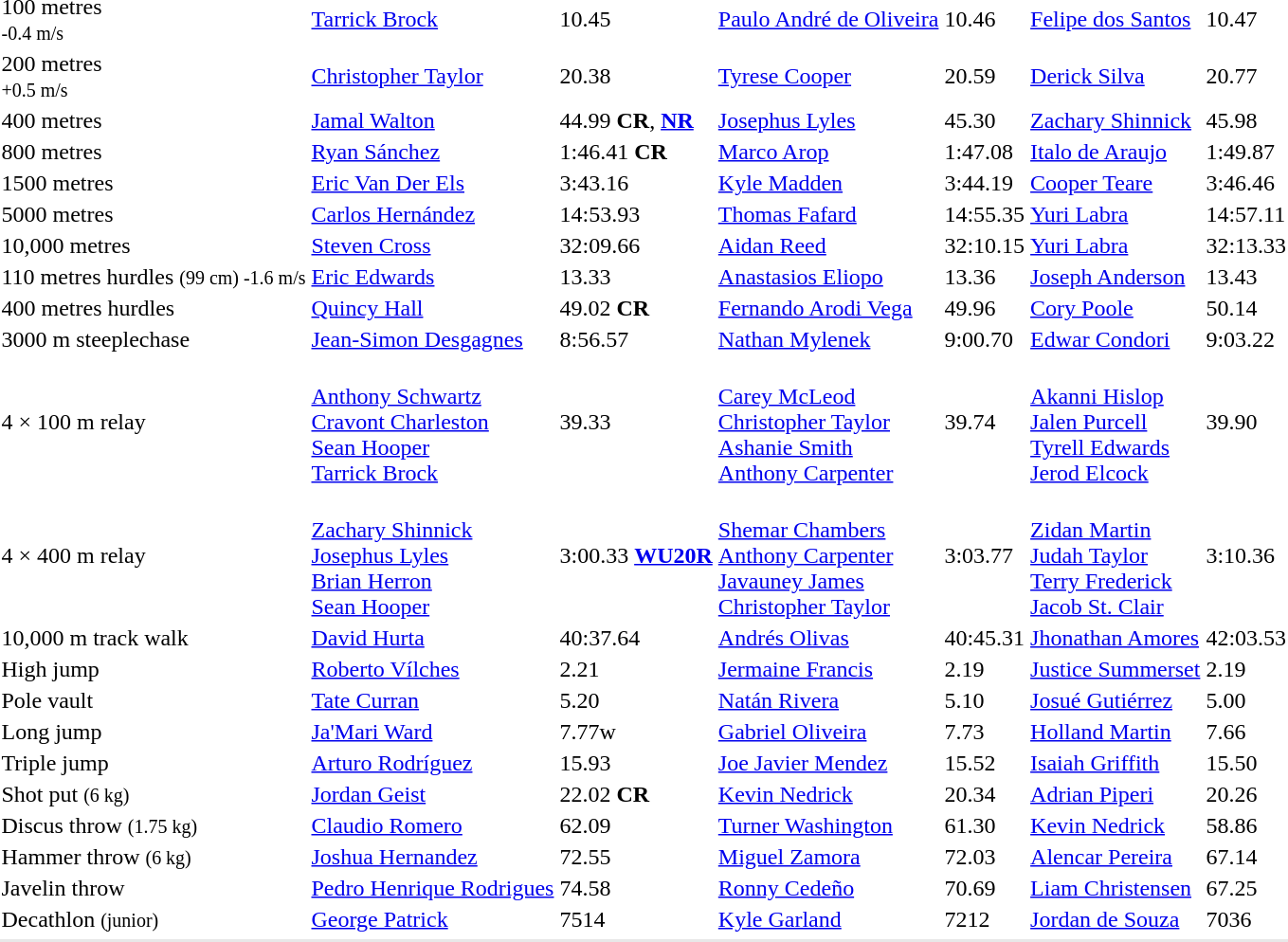<table>
<tr>
<td>100 metres<br><small>-0.4 m/s</small></td>
<td><a href='#'>Tarrick Brock</a><br></td>
<td>10.45</td>
<td><a href='#'>Paulo André de Oliveira</a><br></td>
<td>10.46</td>
<td><a href='#'>Felipe dos Santos</a><br></td>
<td>10.47</td>
</tr>
<tr>
<td>200 metres<br><small>+0.5 m/s</small></td>
<td><a href='#'>Christopher Taylor</a><br></td>
<td>20.38</td>
<td><a href='#'>Tyrese Cooper</a><br></td>
<td>20.59</td>
<td><a href='#'>Derick Silva</a><br></td>
<td>20.77</td>
</tr>
<tr>
<td>400 metres</td>
<td><a href='#'>Jamal Walton</a><br></td>
<td>44.99 <strong>CR</strong>, <strong><a href='#'>NR</a></strong></td>
<td><a href='#'>Josephus Lyles</a><br></td>
<td>45.30</td>
<td><a href='#'>Zachary Shinnick</a><br></td>
<td>45.98</td>
</tr>
<tr>
<td>800 metres</td>
<td><a href='#'>Ryan Sánchez</a><br></td>
<td>1:46.41 <strong>CR</strong></td>
<td><a href='#'>Marco Arop</a><br></td>
<td>1:47.08</td>
<td><a href='#'>Italo de Araujo</a><br></td>
<td>1:49.87</td>
</tr>
<tr>
<td>1500 metres</td>
<td><a href='#'>Eric Van Der Els</a><br></td>
<td>3:43.16</td>
<td><a href='#'>Kyle Madden</a><br></td>
<td>3:44.19</td>
<td><a href='#'>Cooper Teare</a><br></td>
<td>3:46.46</td>
</tr>
<tr>
<td>5000 metres</td>
<td><a href='#'>Carlos Hernández</a><br></td>
<td>14:53.93</td>
<td><a href='#'>Thomas Fafard</a><br></td>
<td>14:55.35</td>
<td><a href='#'>Yuri Labra</a><br></td>
<td>14:57.11</td>
</tr>
<tr>
<td>10,000 metres</td>
<td><a href='#'>Steven Cross</a><br></td>
<td>32:09.66</td>
<td><a href='#'>Aidan Reed</a><br></td>
<td>32:10.15</td>
<td><a href='#'>Yuri Labra</a><br></td>
<td>32:13.33</td>
</tr>
<tr>
<td>110 metres hurdles <small>(99 cm) -1.6 m/s</small></td>
<td><a href='#'>Eric Edwards</a><br></td>
<td>13.33</td>
<td><a href='#'>Anastasios Eliopo</a><br></td>
<td>13.36</td>
<td><a href='#'>Joseph Anderson</a><br></td>
<td>13.43</td>
</tr>
<tr>
<td>400 metres hurdles</td>
<td><a href='#'>Quincy Hall</a><br></td>
<td>49.02 <strong>CR</strong></td>
<td><a href='#'>Fernando Arodi Vega</a><br></td>
<td>49.96</td>
<td><a href='#'>Cory Poole</a><br></td>
<td>50.14</td>
</tr>
<tr>
<td>3000 m steeplechase</td>
<td><a href='#'>Jean-Simon Desgagnes</a><br></td>
<td>8:56.57</td>
<td><a href='#'>Nathan Mylenek</a><br></td>
<td>9:00.70</td>
<td><a href='#'>Edwar Condori</a><br></td>
<td>9:03.22</td>
</tr>
<tr>
<td>4 × 100 m relay</td>
<td><br><a href='#'>Anthony Schwartz</a><br><a href='#'>Cravont Charleston</a><br><a href='#'>Sean Hooper</a><br><a href='#'>Tarrick Brock</a></td>
<td>39.33</td>
<td><br><a href='#'>Carey McLeod</a><br><a href='#'>Christopher Taylor</a><br><a href='#'>Ashanie Smith</a><br><a href='#'>Anthony Carpenter</a></td>
<td>39.74</td>
<td><br><a href='#'>Akanni Hislop</a><br><a href='#'>Jalen Purcell</a><br><a href='#'>Tyrell Edwards</a><br><a href='#'>Jerod Elcock</a></td>
<td>39.90</td>
</tr>
<tr>
<td>4 × 400 m relay</td>
<td><br><a href='#'>Zachary Shinnick</a><br><a href='#'>Josephus Lyles</a><br><a href='#'>Brian Herron</a><br><a href='#'>Sean Hooper</a></td>
<td>3:00.33 <strong><a href='#'>WU20R</a></strong></td>
<td><br><a href='#'>Shemar Chambers</a><br><a href='#'>Anthony Carpenter</a><br><a href='#'>Javauney James</a><br><a href='#'>Christopher Taylor</a></td>
<td>3:03.77</td>
<td><br><a href='#'>Zidan Martin</a><br><a href='#'>Judah Taylor</a><br><a href='#'>Terry Frederick</a><br><a href='#'>Jacob St. Clair</a></td>
<td>3:10.36</td>
</tr>
<tr>
<td>10,000 m track walk</td>
<td><a href='#'>David Hurta</a><br></td>
<td>40:37.64</td>
<td><a href='#'>Andrés Olivas</a><br></td>
<td>40:45.31</td>
<td><a href='#'>Jhonathan Amores</a><br></td>
<td>42:03.53</td>
</tr>
<tr>
<td>High jump</td>
<td><a href='#'>Roberto Vílches</a><br></td>
<td>2.21</td>
<td><a href='#'>Jermaine Francis</a><br></td>
<td>2.19</td>
<td><a href='#'>Justice Summerset</a><br></td>
<td>2.19</td>
</tr>
<tr>
<td>Pole vault</td>
<td><a href='#'>Tate Curran</a><br></td>
<td>5.20</td>
<td><a href='#'>Natán Rivera</a><br></td>
<td>5.10</td>
<td><a href='#'>Josué Gutiérrez</a><br></td>
<td>5.00</td>
</tr>
<tr>
<td>Long jump</td>
<td><a href='#'>Ja'Mari Ward</a><br></td>
<td>7.77w</td>
<td><a href='#'>Gabriel Oliveira</a><br></td>
<td>7.73</td>
<td><a href='#'>Holland Martin</a><br></td>
<td>7.66</td>
</tr>
<tr>
<td>Triple jump</td>
<td><a href='#'>Arturo Rodríguez</a><br></td>
<td>15.93</td>
<td><a href='#'>Joe Javier Mendez</a><br></td>
<td>15.52</td>
<td><a href='#'>Isaiah Griffith</a><br></td>
<td>15.50</td>
</tr>
<tr>
<td>Shot put <small>(6 kg)</small></td>
<td><a href='#'>Jordan Geist</a><br></td>
<td>22.02 <strong>CR</strong></td>
<td><a href='#'>Kevin Nedrick</a><br></td>
<td>20.34</td>
<td><a href='#'>Adrian Piperi</a><br></td>
<td>20.26</td>
</tr>
<tr>
<td>Discus throw <small>(1.75 kg)</small></td>
<td><a href='#'>Claudio Romero</a><br></td>
<td>62.09</td>
<td><a href='#'>Turner Washington</a><br></td>
<td>61.30</td>
<td><a href='#'>Kevin Nedrick</a><br></td>
<td>58.86</td>
</tr>
<tr>
<td>Hammer throw <small>(6 kg)</small></td>
<td><a href='#'>Joshua Hernandez</a><br></td>
<td>72.55</td>
<td><a href='#'>Miguel Zamora</a><br></td>
<td>72.03</td>
<td><a href='#'>Alencar Pereira</a><br></td>
<td>67.14</td>
</tr>
<tr>
<td>Javelin throw</td>
<td><a href='#'>Pedro Henrique Rodrigues</a><br></td>
<td>74.58</td>
<td><a href='#'>Ronny Cedeño</a><br></td>
<td>70.69</td>
<td><a href='#'>Liam Christensen</a><br></td>
<td>67.25</td>
</tr>
<tr>
<td>Decathlon <small>(junior)</small></td>
<td><a href='#'>George Patrick</a><br></td>
<td>7514</td>
<td><a href='#'>Kyle Garland</a><br></td>
<td>7212</td>
<td><a href='#'>Jordan de Souza</a><br></td>
<td>7036</td>
</tr>
<tr>
</tr>
<tr bgcolor= e8e8e8>
<td colspan=7></td>
</tr>
</table>
